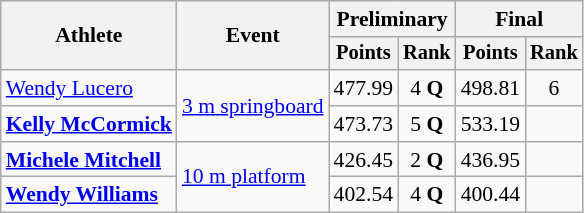<table class=wikitable style=font-size:90%;text-align:center>
<tr>
<th rowspan=2>Athlete</th>
<th rowspan=2>Event</th>
<th colspan=2>Preliminary</th>
<th colspan=2>Final</th>
</tr>
<tr style=font-size:95%>
<th>Points</th>
<th>Rank</th>
<th>Points</th>
<th>Rank</th>
</tr>
<tr>
<td align=left><a href='#'>Wendy Lucero</a></td>
<td align=left rowspan=2><a href='#'>3 m springboard</a></td>
<td>477.99</td>
<td>4 <strong>Q</strong></td>
<td>498.81</td>
<td>6</td>
</tr>
<tr>
<td align=left><strong><a href='#'>Kelly McCormick</a></strong></td>
<td>473.73</td>
<td>5 <strong>Q</strong></td>
<td>533.19</td>
<td></td>
</tr>
<tr>
<td align=left><strong><a href='#'>Michele Mitchell</a></strong></td>
<td align=left rowspan=2><a href='#'>10 m platform</a></td>
<td>426.45</td>
<td>2 <strong>Q</strong></td>
<td>436.95</td>
<td></td>
</tr>
<tr>
<td align=left><strong><a href='#'>Wendy Williams</a></strong></td>
<td>402.54</td>
<td>4 <strong>Q</strong></td>
<td>400.44</td>
<td></td>
</tr>
</table>
